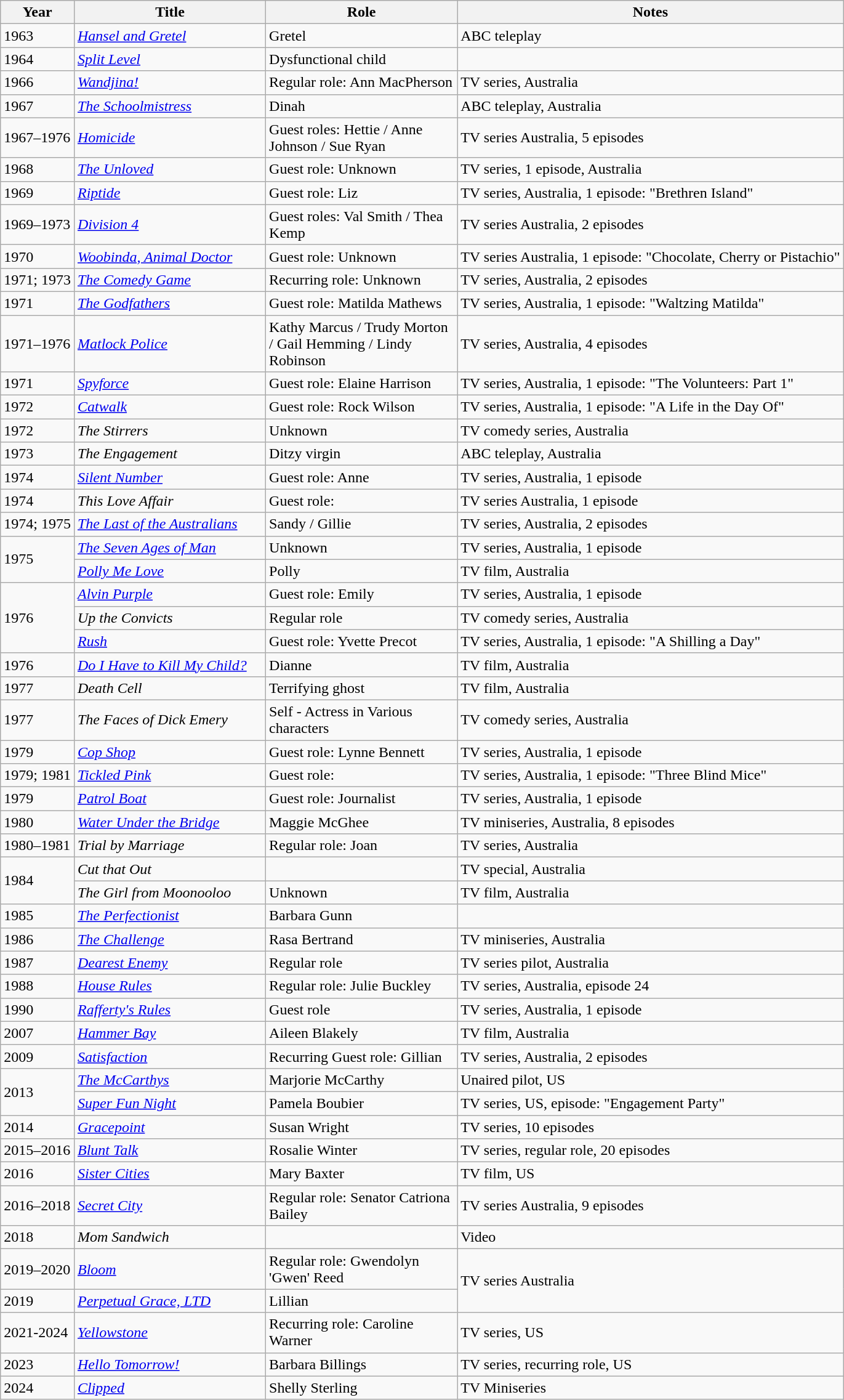<table class="wikitable sortable">
<tr>
<th>Year</th>
<th scope="col" width="200px">Title</th>
<th scope="col" width="200px">Role</th>
<th class="unsortable">Notes</th>
</tr>
<tr>
<td>1963</td>
<td><em><a href='#'>Hansel and Gretel</a></em></td>
<td>Gretel</td>
<td>ABC teleplay</td>
</tr>
<tr>
<td>1964</td>
<td><em><a href='#'>Split Level</a></em></td>
<td>Dysfunctional child</td>
</tr>
<tr>
<td>1966</td>
<td><em><a href='#'>Wandjina!</a></em></td>
<td>Regular role: Ann MacPherson</td>
<td>TV series, Australia</td>
</tr>
<tr>
<td>1967</td>
<td><em><a href='#'>The Schoolmistress</a></em></td>
<td>Dinah</td>
<td>ABC teleplay, Australia</td>
</tr>
<tr>
<td>1967–1976</td>
<td><em><a href='#'>Homicide</a></em></td>
<td>Guest roles: Hettie / Anne Johnson / Sue Ryan</td>
<td>TV series Australia, 5 episodes</td>
</tr>
<tr>
<td>1968</td>
<td><em><a href='#'>The Unloved</a></em></td>
<td>Guest role: Unknown</td>
<td>TV series, 1 episode, Australia</td>
</tr>
<tr>
<td>1969</td>
<td><em><a href='#'>Riptide</a></em></td>
<td>Guest role: Liz</td>
<td>TV series, Australia, 1 episode: "Brethren Island"</td>
</tr>
<tr>
<td>1969–1973</td>
<td><em><a href='#'>Division 4</a></em></td>
<td>Guest roles: Val Smith / Thea Kemp</td>
<td>TV series Australia, 2 episodes</td>
</tr>
<tr>
<td>1970</td>
<td><em><a href='#'>Woobinda, Animal Doctor</a></em></td>
<td>Guest role: Unknown</td>
<td>TV series Australia, 1 episode: "Chocolate, Cherry or Pistachio"</td>
</tr>
<tr>
<td>1971; 1973</td>
<td><em><a href='#'>The Comedy Game</a></em></td>
<td>Recurring role: Unknown</td>
<td>TV series, Australia, 2 episodes</td>
</tr>
<tr>
<td>1971</td>
<td><em><a href='#'>The Godfathers</a></em></td>
<td>Guest role: Matilda Mathews</td>
<td>TV series, Australia, 1 episode: "Waltzing Matilda"</td>
</tr>
<tr>
<td>1971–1976</td>
<td><em><a href='#'>Matlock Police</a></em></td>
<td>Kathy Marcus / Trudy Morton / Gail Hemming / Lindy Robinson</td>
<td>TV series, Australia, 4 episodes</td>
</tr>
<tr>
<td>1971</td>
<td><em><a href='#'>Spyforce</a></em></td>
<td>Guest role: Elaine Harrison</td>
<td>TV series, Australia, 1 episode: "The Volunteers: Part 1"</td>
</tr>
<tr>
<td>1972</td>
<td><em><a href='#'>Catwalk</a></em></td>
<td>Guest role: Rock Wilson</td>
<td>TV series, Australia, 1 episode: "A Life in the Day Of"</td>
</tr>
<tr>
<td>1972</td>
<td><em>The Stirrers</em></td>
<td>Unknown</td>
<td>TV comedy series, Australia</td>
</tr>
<tr>
<td>1973</td>
<td><em>The Engagement</em></td>
<td>Ditzy virgin</td>
<td>ABC teleplay, Australia</td>
</tr>
<tr>
<td>1974</td>
<td><em><a href='#'>Silent Number</a></em></td>
<td>Guest role: Anne</td>
<td>TV series, Australia, 1 episode</td>
</tr>
<tr>
<td>1974</td>
<td><em>This Love Affair</em></td>
<td>Guest role:</td>
<td>TV series Australia, 1 episode</td>
</tr>
<tr>
<td>1974; 1975</td>
<td><em><a href='#'>The Last of the Australians</a></em></td>
<td>Sandy / Gillie</td>
<td>TV series, Australia, 2 episodes</td>
</tr>
<tr>
<td rowspan="2">1975</td>
<td><em><a href='#'>The Seven Ages of Man</a></em></td>
<td>Unknown</td>
<td>TV series, Australia, 1 episode</td>
</tr>
<tr>
<td><em><a href='#'>Polly Me Love</a></em></td>
<td>Polly</td>
<td>TV film, Australia</td>
</tr>
<tr>
<td rowspan="3">1976</td>
<td><em><a href='#'>Alvin Purple</a></em></td>
<td>Guest role: Emily</td>
<td>TV series, Australia, 1 episode</td>
</tr>
<tr>
<td><em>Up the Convicts</em></td>
<td>Regular role</td>
<td>TV comedy series, Australia</td>
</tr>
<tr>
<td><em><a href='#'>Rush</a></em></td>
<td>Guest role: Yvette Precot</td>
<td>TV series, Australia, 1 episode: "A Shilling a Day"</td>
</tr>
<tr>
<td>1976</td>
<td><em><a href='#'>Do I Have to Kill My Child?</a></em></td>
<td>Dianne</td>
<td>TV film, Australia</td>
</tr>
<tr>
<td>1977</td>
<td><em>Death Cell</em></td>
<td>Terrifying ghost</td>
<td>TV film, Australia</td>
</tr>
<tr>
<td>1977</td>
<td><em>The Faces of Dick Emery</em></td>
<td>Self - Actress in Various characters</td>
<td>TV comedy series, Australia</td>
</tr>
<tr>
<td>1979</td>
<td><em><a href='#'>Cop Shop</a></em></td>
<td>Guest role: Lynne Bennett</td>
<td>TV series, Australia, 1 episode</td>
</tr>
<tr>
<td>1979; 1981</td>
<td><em><a href='#'>Tickled Pink</a></em></td>
<td>Guest role:</td>
<td>TV series, Australia, 1 episode: "Three Blind Mice"</td>
</tr>
<tr>
<td>1979</td>
<td><em><a href='#'>Patrol Boat</a></em></td>
<td>Guest role: Journalist</td>
<td>TV series, Australia, 1 episode</td>
</tr>
<tr>
<td>1980</td>
<td><em><a href='#'>Water Under the Bridge</a></em></td>
<td>Maggie McGhee</td>
<td>TV miniseries, Australia, 8 episodes</td>
</tr>
<tr>
<td>1980–1981</td>
<td><em>Trial by Marriage</em></td>
<td>Regular role: Joan</td>
<td>TV series, Australia</td>
</tr>
<tr>
<td rowspan="2">1984</td>
<td><em>Cut that Out</em></td>
<td></td>
<td>TV special, Australia</td>
</tr>
<tr>
<td><em>The Girl from Moonooloo</em></td>
<td>Unknown</td>
<td>TV film, Australia</td>
</tr>
<tr>
<td>1985</td>
<td><em><a href='#'>The Perfectionist</a></em></td>
<td>Barbara Gunn</td>
</tr>
<tr>
<td rowspan="1">1986</td>
<td><em><a href='#'>The Challenge</a></em></td>
<td>Rasa Bertrand</td>
<td>TV miniseries, Australia</td>
</tr>
<tr>
<td>1987</td>
<td><em><a href='#'>Dearest Enemy</a></em></td>
<td>Regular role</td>
<td>TV series pilot, Australia</td>
</tr>
<tr>
<td>1988</td>
<td><em><a href='#'>House Rules</a></em></td>
<td>Regular role: Julie Buckley</td>
<td>TV series, Australia, episode 24</td>
</tr>
<tr>
<td>1990</td>
<td><em><a href='#'>Rafferty's Rules</a></em></td>
<td>Guest role</td>
<td>TV series, Australia, 1 episode</td>
</tr>
<tr>
<td>2007</td>
<td><em><a href='#'>Hammer Bay</a></em></td>
<td>Aileen Blakely</td>
<td>TV film, Australia</td>
</tr>
<tr>
<td>2009</td>
<td><em><a href='#'>Satisfaction</a></em></td>
<td>Recurring Guest role: Gillian</td>
<td>TV series, Australia, 2 episodes</td>
</tr>
<tr>
<td rowspan="2">2013</td>
<td><em><a href='#'>The McCarthys</a></em></td>
<td>Marjorie McCarthy</td>
<td>Unaired pilot, US</td>
</tr>
<tr>
<td><em><a href='#'>Super Fun Night</a></em></td>
<td>Pamela Boubier</td>
<td>TV series, US, episode: "Engagement Party"</td>
</tr>
<tr>
<td rowspan="1">2014</td>
<td><em><a href='#'>Gracepoint</a></em></td>
<td>Susan Wright</td>
<td>TV series, 10 episodes</td>
</tr>
<tr>
<td>2015–2016</td>
<td><em><a href='#'>Blunt Talk</a></em></td>
<td>Rosalie Winter</td>
<td>TV series, regular role, 20 episodes</td>
</tr>
<tr>
<td>2016</td>
<td><em><a href='#'>Sister Cities</a></em></td>
<td>Mary Baxter</td>
<td>TV film, US</td>
</tr>
<tr>
<td>2016–2018</td>
<td><em><a href='#'>Secret City</a></em></td>
<td>Regular role: Senator Catriona Bailey</td>
<td>TV series Australia, 9 episodes</td>
</tr>
<tr>
<td>2018</td>
<td><em>Mom Sandwich</em></td>
<td></td>
<td>Video</td>
</tr>
<tr>
<td>2019–2020</td>
<td><em><a href='#'>Bloom</a></em></td>
<td>Regular role: Gwendolyn 'Gwen' Reed</td>
<td rowspan="2">TV series Australia</td>
</tr>
<tr>
<td>2019</td>
<td><em><a href='#'>Perpetual Grace, LTD</a></em></td>
<td>Lillian</td>
</tr>
<tr>
<td>2021-2024</td>
<td><em><a href='#'>Yellowstone</a></em></td>
<td>Recurring role: Caroline Warner</td>
<td>TV series, US</td>
</tr>
<tr>
<td>2023</td>
<td><em><a href='#'>Hello Tomorrow!</a></em></td>
<td>Barbara Billings</td>
<td>TV series, recurring role, US</td>
</tr>
<tr>
<td>2024</td>
<td><em><a href='#'>Clipped</a></em></td>
<td>Shelly Sterling</td>
<td>TV Miniseries</td>
</tr>
</table>
